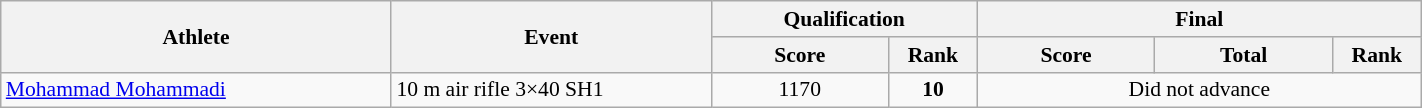<table class="wikitable" width="75%" style="text-align:center; font-size:90%">
<tr>
<th rowspan="2" width="22%">Athlete</th>
<th rowspan="2" width="18%">Event</th>
<th colspan="2">Qualification</th>
<th colspan="3">Final</th>
</tr>
<tr>
<th width="10%">Score</th>
<th width="5%">Rank</th>
<th width="10%">Score</th>
<th width="10%">Total</th>
<th width="5%">Rank</th>
</tr>
<tr>
<td align="left"><a href='#'>Mohammad Mohammadi</a></td>
<td align="left">10 m air rifle 3×40 SH1</td>
<td>1170</td>
<td><strong>10</strong></td>
<td colspan=3 align=center>Did not advance</td>
</tr>
</table>
